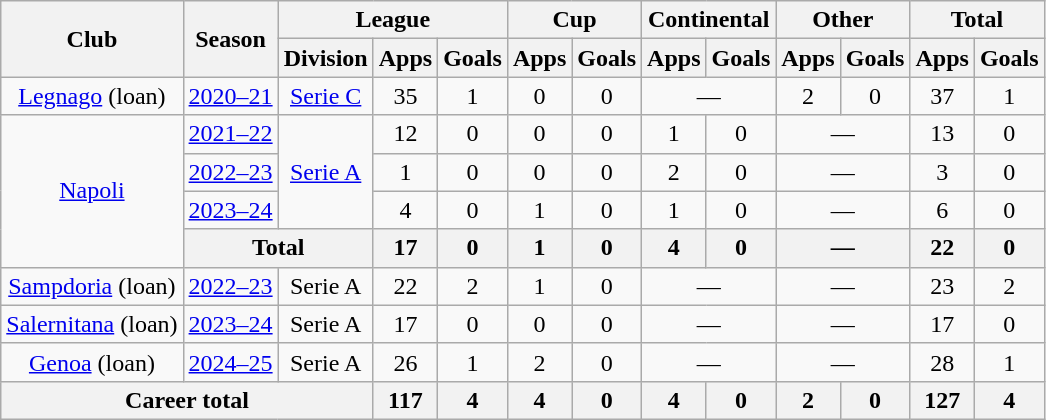<table class="wikitable" style="text-align:center">
<tr>
<th rowspan="2">Club</th>
<th rowspan="2">Season</th>
<th colspan="3">League</th>
<th colspan="2">Cup</th>
<th colspan="2">Continental</th>
<th colspan="2">Other</th>
<th colspan="2">Total</th>
</tr>
<tr>
<th>Division</th>
<th>Apps</th>
<th>Goals</th>
<th>Apps</th>
<th>Goals</th>
<th>Apps</th>
<th>Goals</th>
<th>Apps</th>
<th>Goals</th>
<th>Apps</th>
<th>Goals</th>
</tr>
<tr>
<td><a href='#'>Legnago</a> (loan)</td>
<td><a href='#'>2020–21</a></td>
<td><a href='#'>Serie C</a></td>
<td>35</td>
<td>1</td>
<td>0</td>
<td>0</td>
<td colspan="2">—</td>
<td>2</td>
<td>0</td>
<td>37</td>
<td>1</td>
</tr>
<tr>
<td rowspan="4"><a href='#'>Napoli</a></td>
<td><a href='#'>2021–22</a></td>
<td rowspan="3"><a href='#'>Serie A</a></td>
<td>12</td>
<td>0</td>
<td>0</td>
<td>0</td>
<td>1</td>
<td>0</td>
<td colspan="2">—</td>
<td>13</td>
<td>0</td>
</tr>
<tr>
<td><a href='#'>2022–23</a></td>
<td>1</td>
<td>0</td>
<td>0</td>
<td>0</td>
<td>2</td>
<td>0</td>
<td colspan="2">—</td>
<td>3</td>
<td>0</td>
</tr>
<tr>
<td><a href='#'>2023–24</a></td>
<td>4</td>
<td>0</td>
<td>1</td>
<td>0</td>
<td>1</td>
<td>0</td>
<td colspan="2">—</td>
<td>6</td>
<td>0</td>
</tr>
<tr>
<th colspan="2">Total</th>
<th>17</th>
<th>0</th>
<th>1</th>
<th>0</th>
<th>4</th>
<th>0</th>
<th colspan="2">—</th>
<th>22</th>
<th>0</th>
</tr>
<tr>
<td><a href='#'>Sampdoria</a> (loan)</td>
<td><a href='#'>2022–23</a></td>
<td>Serie A</td>
<td>22</td>
<td>2</td>
<td>1</td>
<td>0</td>
<td colspan="2">—</td>
<td colspan="2">—</td>
<td>23</td>
<td>2</td>
</tr>
<tr>
<td><a href='#'>Salernitana</a> (loan)</td>
<td><a href='#'>2023–24</a></td>
<td>Serie A</td>
<td>17</td>
<td>0</td>
<td>0</td>
<td>0</td>
<td colspan="2">—</td>
<td colspan="2">—</td>
<td>17</td>
<td>0</td>
</tr>
<tr>
<td><a href='#'>Genoa</a> (loan)</td>
<td><a href='#'>2024–25</a></td>
<td>Serie A</td>
<td>26</td>
<td>1</td>
<td>2</td>
<td>0</td>
<td colspan="2">—</td>
<td colspan="2">—</td>
<td>28</td>
<td>1</td>
</tr>
<tr>
<th colspan="3">Career total</th>
<th>117</th>
<th>4</th>
<th>4</th>
<th>0</th>
<th>4</th>
<th>0</th>
<th>2</th>
<th>0</th>
<th>127</th>
<th>4</th>
</tr>
</table>
